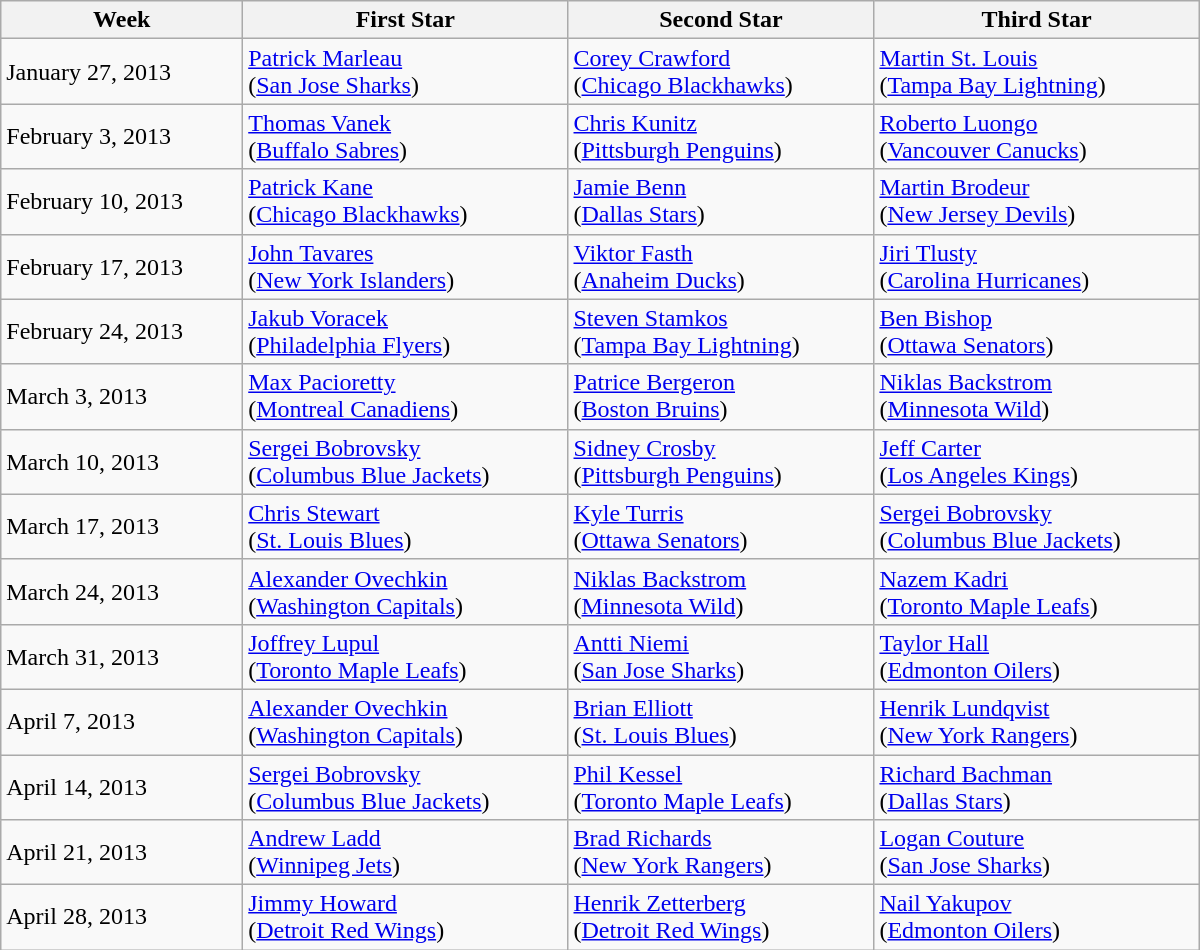<table class="wikitable" style="width: 50em;">
<tr style="text-align:center;">
<th>Week</th>
<th>First Star</th>
<th>Second Star</th>
<th>Third Star</th>
</tr>
<tr>
<td>January 27, 2013</td>
<td><a href='#'>Patrick Marleau</a><br>(<a href='#'>San Jose Sharks</a>)</td>
<td><a href='#'>Corey Crawford</a><br>(<a href='#'>Chicago Blackhawks</a>)</td>
<td><a href='#'>Martin St. Louis</a><br>(<a href='#'>Tampa Bay Lightning</a>)</td>
</tr>
<tr>
<td>February 3, 2013</td>
<td><a href='#'>Thomas Vanek</a><br>(<a href='#'>Buffalo Sabres</a>)</td>
<td><a href='#'>Chris Kunitz</a><br>(<a href='#'>Pittsburgh Penguins</a>)</td>
<td><a href='#'>Roberto Luongo</a><br>(<a href='#'>Vancouver Canucks</a>)</td>
</tr>
<tr>
<td>February 10, 2013</td>
<td><a href='#'>Patrick Kane</a><br>(<a href='#'>Chicago Blackhawks</a>)</td>
<td><a href='#'>Jamie Benn</a><br>(<a href='#'>Dallas Stars</a>)</td>
<td><a href='#'>Martin Brodeur</a><br>(<a href='#'>New Jersey Devils</a>)</td>
</tr>
<tr>
<td>February 17, 2013</td>
<td><a href='#'>John Tavares</a><br>(<a href='#'>New York Islanders</a>)</td>
<td><a href='#'>Viktor Fasth</a><br>(<a href='#'>Anaheim Ducks</a>)</td>
<td><a href='#'>Jiri Tlusty</a><br>(<a href='#'>Carolina Hurricanes</a>)</td>
</tr>
<tr>
<td>February 24, 2013</td>
<td><a href='#'>Jakub Voracek</a><br>(<a href='#'>Philadelphia Flyers</a>)</td>
<td><a href='#'>Steven Stamkos</a><br>(<a href='#'>Tampa Bay Lightning</a>)</td>
<td><a href='#'>Ben Bishop</a><br>(<a href='#'>Ottawa Senators</a>)</td>
</tr>
<tr>
<td>March 3, 2013</td>
<td><a href='#'>Max Pacioretty</a><br>(<a href='#'>Montreal Canadiens</a>)</td>
<td><a href='#'>Patrice Bergeron</a><br>(<a href='#'>Boston Bruins</a>)</td>
<td><a href='#'>Niklas Backstrom</a><br>(<a href='#'>Minnesota Wild</a>)</td>
</tr>
<tr>
<td>March 10, 2013</td>
<td><a href='#'>Sergei Bobrovsky</a><br>(<a href='#'>Columbus Blue Jackets</a>)</td>
<td><a href='#'>Sidney Crosby</a><br>(<a href='#'>Pittsburgh Penguins</a>)</td>
<td><a href='#'>Jeff Carter</a><br>(<a href='#'>Los Angeles Kings</a>)</td>
</tr>
<tr>
<td>March 17, 2013</td>
<td><a href='#'>Chris Stewart</a><br>(<a href='#'>St. Louis Blues</a>)</td>
<td><a href='#'>Kyle Turris</a><br>(<a href='#'>Ottawa Senators</a>)</td>
<td><a href='#'>Sergei Bobrovsky</a><br>(<a href='#'>Columbus Blue Jackets</a>)</td>
</tr>
<tr>
<td>March 24, 2013</td>
<td><a href='#'>Alexander Ovechkin</a><br>(<a href='#'>Washington Capitals</a>)</td>
<td><a href='#'>Niklas Backstrom</a><br>(<a href='#'>Minnesota Wild</a>)</td>
<td><a href='#'>Nazem Kadri</a><br>(<a href='#'>Toronto Maple Leafs</a>)</td>
</tr>
<tr>
<td>March 31, 2013</td>
<td><a href='#'>Joffrey Lupul</a><br>(<a href='#'>Toronto Maple Leafs</a>)</td>
<td><a href='#'>Antti Niemi</a><br>(<a href='#'>San Jose Sharks</a>)</td>
<td><a href='#'>Taylor Hall</a><br>(<a href='#'>Edmonton Oilers</a>)</td>
</tr>
<tr>
<td>April 7, 2013</td>
<td><a href='#'>Alexander Ovechkin</a><br>(<a href='#'>Washington Capitals</a>)</td>
<td><a href='#'>Brian Elliott</a><br>(<a href='#'>St. Louis Blues</a>)</td>
<td><a href='#'>Henrik Lundqvist</a><br>(<a href='#'>New York Rangers</a>)</td>
</tr>
<tr>
<td>April 14, 2013</td>
<td><a href='#'>Sergei Bobrovsky</a><br>(<a href='#'>Columbus Blue Jackets</a>)</td>
<td><a href='#'>Phil Kessel</a><br>(<a href='#'>Toronto Maple Leafs</a>)</td>
<td><a href='#'>Richard Bachman</a><br>(<a href='#'>Dallas Stars</a>)</td>
</tr>
<tr>
<td>April 21, 2013</td>
<td><a href='#'>Andrew Ladd</a><br>(<a href='#'>Winnipeg Jets</a>)</td>
<td><a href='#'>Brad Richards</a><br>(<a href='#'>New York Rangers</a>)</td>
<td><a href='#'>Logan Couture</a><br>(<a href='#'>San Jose Sharks</a>)</td>
</tr>
<tr>
<td>April 28, 2013</td>
<td><a href='#'>Jimmy Howard</a><br>(<a href='#'>Detroit Red Wings</a>)</td>
<td><a href='#'>Henrik Zetterberg</a><br>(<a href='#'>Detroit Red Wings</a>)</td>
<td><a href='#'>Nail Yakupov</a><br>(<a href='#'>Edmonton Oilers</a>)</td>
</tr>
</table>
